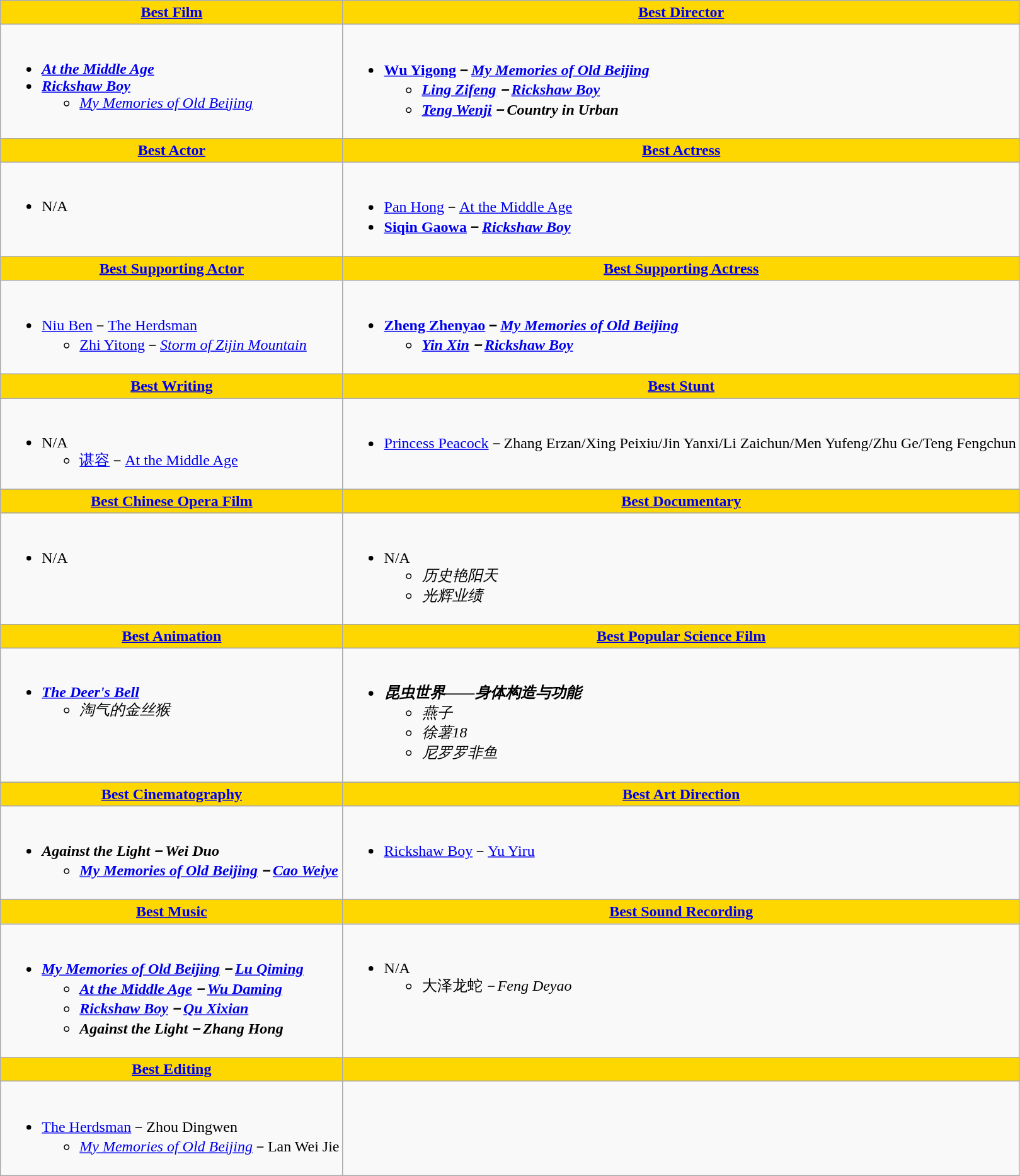<table class=wikitable style="width="150%">
<tr>
<th style="background: gold;" ! style="width="50%"><a href='#'>Best Film</a></th>
<th style="background: gold;" ! style="width="50%"><a href='#'>Best Director</a></th>
</tr>
<tr>
<td valign="top"><br><ul><li><strong><em><a href='#'>At the Middle Age</a></em></strong></li><li><strong><em><a href='#'>Rickshaw Boy</a></em></strong><ul><li><em><a href='#'>My Memories of Old Beijing</a></em></li></ul></li></ul></td>
<td valign="top"><br><ul><li><strong><a href='#'>Wu Yigong</a>－<em><a href='#'>My Memories of Old Beijing</a><strong><em><ul><li><a href='#'>Ling Zifeng</a>－</em><a href='#'>Rickshaw Boy</a><em></li><li><a href='#'>Teng Wenji</a>－</em>Country in Urban<em></li></ul></li></ul></td>
</tr>
<tr>
<th style="background: gold;" ! style="width="50%"><a href='#'>Best Actor</a></th>
<th style="background: gold;" ! style="width="50%"><a href='#'>Best Actress</a></th>
</tr>
<tr>
<td valign="top"><br><ul><li>N/A</li></ul></td>
<td valign="top"><br><ul><li></strong><a href='#'>Pan Hong</a>－</em><a href='#'>At the Middle Age</a></em></strong></li><li><strong><a href='#'>Siqin Gaowa</a>－<em><a href='#'>Rickshaw Boy</a><strong><em></li></ul></td>
</tr>
<tr>
<th style="background: gold;" ! style="width="50%"><a href='#'>Best Supporting Actor</a></th>
<th style="background: gold;" ! style="width="50%"><a href='#'>Best Supporting Actress</a></th>
</tr>
<tr>
<td valign="top"><br><ul><li></strong><a href='#'>Niu Ben</a>－</em><a href='#'>The Herdsman</a></em></strong><ul><li><a href='#'>Zhi Yitong</a>－<em><a href='#'>Storm of Zijin Mountain</a></em></li></ul></li></ul></td>
<td valign="top"><br><ul><li><strong><a href='#'>Zheng Zhenyao</a>－<em><a href='#'>My Memories of Old Beijing</a><strong><em><ul><li><a href='#'>Yin Xin</a>－</em><a href='#'>Rickshaw Boy</a><em></li></ul></li></ul></td>
</tr>
<tr>
<th style="background: gold;" ! style="width="50%"><a href='#'>Best Writing</a></th>
<th style="background: gold;" ! style="width="50%"><a href='#'>Best Stunt</a></th>
</tr>
<tr>
<td valign="top"><br><ul><li>N/A<ul><li><a href='#'>谌容</a>－</em><a href='#'>At the Middle Age</a><em></li></ul></li></ul></td>
<td valign="top"><br><ul><li></em></strong><a href='#'>Princess Peacock</a></em>－Zhang Erzan/Xing Peixiu/Jin Yanxi/Li Zaichun/Men Yufeng/Zhu Ge/Teng Fengchun</strong></li></ul></td>
</tr>
<tr>
<th style="background: gold;" ! style="width="50%"><a href='#'>Best Chinese Opera Film</a></th>
<th style="background: gold;" ! style="width="50%"><a href='#'>Best Documentary</a></th>
</tr>
<tr>
<td valign="top"><br><ul><li>N/A</li></ul></td>
<td valign="top"><br><ul><li>N/A<ul><li><em>历史艳阳天</em></li><li><em>光辉业绩</em></li></ul></li></ul></td>
</tr>
<tr>
<th style="background: gold;" ! style="width="50%"><a href='#'>Best Animation</a></th>
<th style="background: gold;" ! style="width="50%"><a href='#'>Best Popular Science Film</a></th>
</tr>
<tr>
<td valign="top"><br><ul><li><strong><em><a href='#'>The Deer's Bell</a></em></strong><ul><li><em>淘气的金丝猴</em></li></ul></li></ul></td>
<td valign="top"><br><ul><li><strong><em>昆虫世界——身体构造与功能</em></strong><ul><li><em>燕子</em></li><li><em>徐薯18</em></li><li><em>尼罗罗非鱼</em></li></ul></li></ul></td>
</tr>
<tr>
<th style="background: gold;" ! style="width="50%"><a href='#'>Best Cinematography</a></th>
<th style="background: gold;" ! style="width="50%"><a href='#'>Best Art Direction</a></th>
</tr>
<tr>
<td valign="top"><br><ul><li><strong><em>Against the Light<em>－Wei Duo<strong><ul><li></em><a href='#'>My Memories of Old Beijing</a><em>－<a href='#'>Cao Weiye</a></li></ul></li></ul></td>
<td valign="top"><br><ul><li></em></strong><a href='#'>Rickshaw Boy</a></em>－<a href='#'>Yu Yiru</a></strong></li></ul></td>
</tr>
<tr>
<th style="background: gold;" ! style="width="50%"><a href='#'>Best Music</a></th>
<th style="background: gold;" ! style="width="50%"><a href='#'>Best Sound Recording</a></th>
</tr>
<tr>
<td valign="top"><br><ul><li><strong><em><a href='#'>My Memories of Old Beijing</a><em>－<a href='#'>Lu Qiming</a><strong><ul><li></em><a href='#'>At the Middle Age</a><em>－<a href='#'>Wu Daming</a></li><li></em><a href='#'>Rickshaw Boy</a><em>－<a href='#'>Qu Xixian</a></li><li></em>Against the Light<em>－Zhang Hong</li></ul></li></ul></td>
<td valign="top"><br><ul><li>N/A<ul><li></em>大泽龙蛇<em>－Feng Deyao</li></ul></li></ul></td>
</tr>
<tr>
<th style="background: gold;" ! style="width="50%"><a href='#'>Best Editing</a></th>
<th style="background: gold;" ! style="width="50%"></th>
</tr>
<tr>
<td valign="top"><br><ul><li></em></strong><a href='#'>The Herdsman</a></em>－Zhou Dingwen</strong><ul><li><em><a href='#'>My Memories of Old Beijing</a></em>－Lan Wei Jie</li></ul></li></ul></td>
</tr>
</table>
